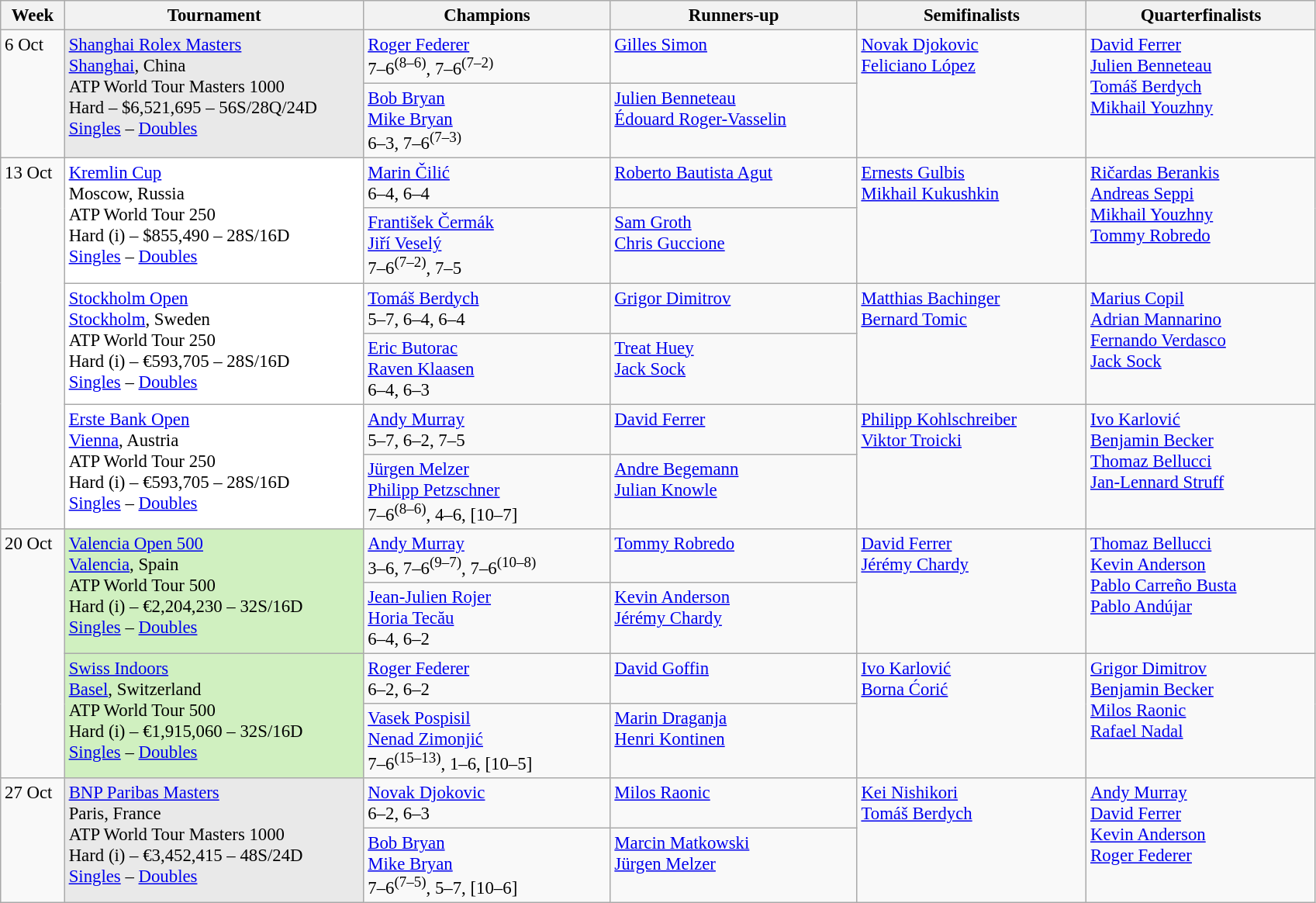<table class=wikitable style=font-size:95%>
<tr>
<th style="width:48px;">Week</th>
<th style="width:250px;">Tournament</th>
<th style="width:205px;">Champions</th>
<th style="width:205px;">Runners-up</th>
<th style="width:190px;">Semifinalists</th>
<th style="width:190px;">Quarterfinalists</th>
</tr>
<tr valign=top>
<td rowspan=2>6 Oct</td>
<td bgcolor=#E9E9E9 rowspan=2><a href='#'>Shanghai Rolex Masters</a><br> <a href='#'>Shanghai</a>, China<br>ATP World Tour Masters 1000<br>Hard – $6,521,695 – 56S/28Q/24D<br><a href='#'>Singles</a> – <a href='#'>Doubles</a></td>
<td> <a href='#'>Roger Federer</a><br>7–6<sup>(8–6)</sup>, 7–6<sup>(7–2)</sup></td>
<td> <a href='#'>Gilles Simon</a></td>
<td rowspan=2> <a href='#'>Novak Djokovic</a><br>  <a href='#'>Feliciano López</a></td>
<td rowspan=2> <a href='#'>David Ferrer</a><br>  <a href='#'>Julien Benneteau</a><br>  <a href='#'>Tomáš Berdych</a><br> <a href='#'>Mikhail Youzhny</a></td>
</tr>
<tr valign=top>
<td> <a href='#'>Bob Bryan</a><br> <a href='#'>Mike Bryan</a><br>6–3, 7–6<sup>(7–3)</sup></td>
<td> <a href='#'>Julien Benneteau</a><br> <a href='#'>Édouard Roger-Vasselin</a></td>
</tr>
<tr valign=top>
<td rowspan=6>13 Oct</td>
<td bgcolor=#ffffff rowspan=2><a href='#'>Kremlin Cup</a><br>Moscow, Russia<br>ATP World Tour 250<br>Hard (i) – $855,490 – 28S/16D<br><a href='#'>Singles</a> – <a href='#'>Doubles</a></td>
<td> <a href='#'>Marin Čilić</a><br>6–4, 6–4</td>
<td> <a href='#'>Roberto Bautista Agut</a></td>
<td rowspan=2> <a href='#'>Ernests Gulbis</a><br> <a href='#'>Mikhail Kukushkin</a></td>
<td rowspan=2> <a href='#'>Ričardas Berankis</a><br> <a href='#'>Andreas Seppi</a><br>  <a href='#'>Mikhail Youzhny</a><br> <a href='#'>Tommy Robredo</a></td>
</tr>
<tr valign=top>
<td> <a href='#'>František Čermák</a><br> <a href='#'>Jiří Veselý</a><br>7–6<sup>(7–2)</sup>, 7–5</td>
<td> <a href='#'>Sam Groth</a><br> <a href='#'>Chris Guccione</a></td>
</tr>
<tr valign=top>
<td bgcolor=#ffffff rowspan=2><a href='#'>Stockholm Open</a><br> <a href='#'>Stockholm</a>, Sweden<br>ATP World Tour 250<br>Hard (i) – €593,705 – 28S/16D<br><a href='#'>Singles</a> – <a href='#'>Doubles</a></td>
<td> <a href='#'>Tomáš Berdych</a><br>5–7, 6–4, 6–4</td>
<td> <a href='#'>Grigor Dimitrov</a></td>
<td rowspan=2> <a href='#'>Matthias Bachinger</a><br> <a href='#'>Bernard Tomic</a></td>
<td rowspan=2> <a href='#'>Marius Copil</a><br> <a href='#'>Adrian Mannarino</a><br>  <a href='#'>Fernando Verdasco</a><br> <a href='#'>Jack Sock</a></td>
</tr>
<tr valign=top>
<td> <a href='#'>Eric Butorac</a><br> <a href='#'>Raven Klaasen</a><br>6–4, 6–3</td>
<td> <a href='#'>Treat Huey</a><br> <a href='#'>Jack Sock</a></td>
</tr>
<tr valign=top>
<td bgcolor=#ffffff rowspan=2><a href='#'>Erste Bank Open</a><br> <a href='#'>Vienna</a>, Austria<br>ATP World Tour 250<br>Hard (i) – €593,705 – 28S/16D<br><a href='#'>Singles</a> – <a href='#'>Doubles</a></td>
<td> <a href='#'>Andy Murray</a><br>5–7, 6–2, 7–5</td>
<td> <a href='#'>David Ferrer</a></td>
<td rowspan=2> <a href='#'>Philipp Kohlschreiber</a><br> <a href='#'>Viktor Troicki</a></td>
<td rowspan=2> <a href='#'>Ivo Karlović</a><br> <a href='#'>Benjamin Becker</a><br>  <a href='#'>Thomaz Bellucci</a><br> <a href='#'>Jan-Lennard Struff</a></td>
</tr>
<tr valign=top>
<td> <a href='#'>Jürgen Melzer</a><br> <a href='#'>Philipp Petzschner</a><br>7–6<sup>(8–6)</sup>, 4–6, [10–7]</td>
<td> <a href='#'>Andre Begemann</a><br> <a href='#'>Julian Knowle</a></td>
</tr>
<tr valign=top>
<td rowspan=4>20 Oct</td>
<td bgcolor=#d0f0c0 rowspan=2><a href='#'>Valencia Open 500</a><br> <a href='#'>Valencia</a>, Spain<br>ATP World Tour 500<br>Hard (i) – €2,204,230 – 32S/16D<br><a href='#'>Singles</a> – <a href='#'>Doubles</a></td>
<td> <a href='#'>Andy Murray</a><br>3–6, 7–6<sup>(9–7)</sup>, 7–6<sup>(10–8)</sup></td>
<td> <a href='#'>Tommy Robredo</a></td>
<td rowspan=2> <a href='#'>David Ferrer</a> <br> <a href='#'>Jérémy Chardy</a></td>
<td rowspan=2> <a href='#'>Thomaz Bellucci</a><br> <a href='#'>Kevin Anderson</a><br> <a href='#'>Pablo Carreño Busta</a><br> <a href='#'>Pablo Andújar</a></td>
</tr>
<tr valign=top>
<td> <a href='#'>Jean-Julien Rojer</a><br> <a href='#'>Horia Tecău</a><br>6–4, 6–2</td>
<td> <a href='#'>Kevin Anderson</a><br> <a href='#'>Jérémy Chardy</a></td>
</tr>
<tr valign=top>
<td bgcolor=#d0f0c0 rowspan=2><a href='#'>Swiss Indoors</a><br> <a href='#'>Basel</a>, Switzerland<br>ATP World Tour 500<br>Hard (i) – €1,915,060 – 32S/16D<br><a href='#'>Singles</a> – <a href='#'>Doubles</a></td>
<td> <a href='#'>Roger Federer</a><br>6–2, 6–2</td>
<td> <a href='#'>David Goffin</a></td>
<td rowspan=2> <a href='#'>Ivo Karlović</a><br> <a href='#'>Borna Ćorić</a></td>
<td rowspan=2> <a href='#'>Grigor Dimitrov</a><br> <a href='#'>Benjamin Becker</a><br>  <a href='#'>Milos Raonic</a><br> <a href='#'>Rafael Nadal</a></td>
</tr>
<tr valign=top>
<td> <a href='#'>Vasek Pospisil</a><br> <a href='#'>Nenad Zimonjić</a><br>7–6<sup>(15–13)</sup>, 1–6, [10–5]</td>
<td> <a href='#'>Marin Draganja</a><br> <a href='#'>Henri Kontinen</a></td>
</tr>
<tr valign=top>
<td rowspan=2>27 Oct</td>
<td bgcolor=#E9E9E9 rowspan=2><a href='#'>BNP Paribas Masters</a><br> Paris, France<br>ATP World Tour Masters 1000<br>Hard (i) – €3,452,415 – 48S/24D<br><a href='#'>Singles</a> – <a href='#'>Doubles</a></td>
<td> <a href='#'>Novak Djokovic</a><br>6–2, 6–3</td>
<td> <a href='#'>Milos Raonic</a></td>
<td rowspan=2> <a href='#'>Kei Nishikori</a> <br>  <a href='#'>Tomáš Berdych</a></td>
<td rowspan=2> <a href='#'>Andy Murray</a> <br> <a href='#'>David Ferrer</a>  <br> <a href='#'>Kevin Anderson</a> <br>  <a href='#'>Roger Federer</a></td>
</tr>
<tr valign=top>
<td> <a href='#'>Bob Bryan</a><br> <a href='#'>Mike Bryan</a><br>7–6<sup>(7–5)</sup>, 5–7, [10–6]</td>
<td> <a href='#'>Marcin Matkowski</a><br> <a href='#'>Jürgen Melzer</a></td>
</tr>
</table>
